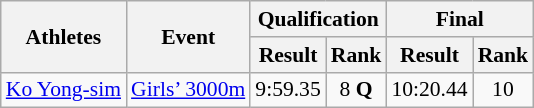<table class="wikitable" border="1" style="font-size:90%">
<tr>
<th rowspan=2>Athletes</th>
<th rowspan=2>Event</th>
<th colspan=2>Qualification</th>
<th colspan=2>Final</th>
</tr>
<tr>
<th>Result</th>
<th>Rank</th>
<th>Result</th>
<th>Rank</th>
</tr>
<tr>
<td><a href='#'>Ko Yong-sim</a></td>
<td><a href='#'>Girls’ 3000m</a></td>
<td align=center>9:59.35</td>
<td align=center>8 <strong>Q</strong></td>
<td align=center>10:20.44</td>
<td align=center>10</td>
</tr>
</table>
